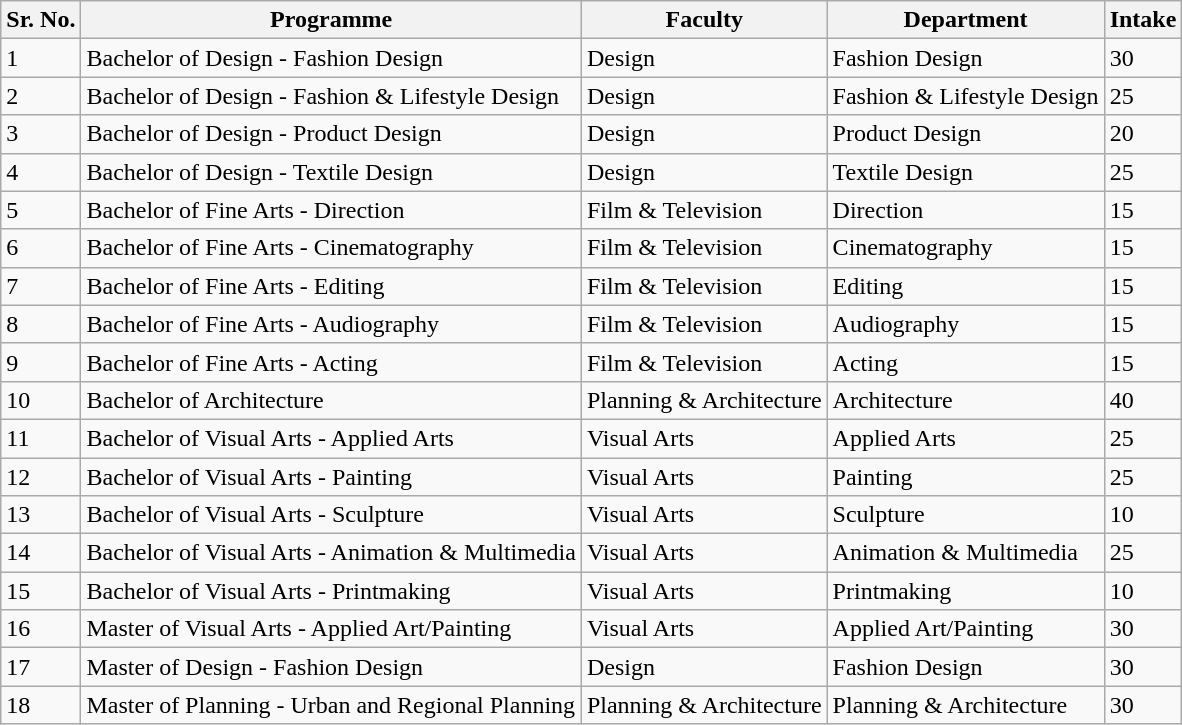<table class="wikitable sortable">
<tr>
<th>Sr. No.</th>
<th>Programme</th>
<th>Faculty</th>
<th>Department</th>
<th>Intake</th>
</tr>
<tr>
<td>1</td>
<td>Bachelor of Design - Fashion Design</td>
<td>Design</td>
<td>Fashion Design</td>
<td>30</td>
</tr>
<tr>
<td>2</td>
<td>Bachelor of Design - Fashion & Lifestyle Design</td>
<td>Design</td>
<td>Fashion & Lifestyle Design</td>
<td>25</td>
</tr>
<tr>
<td>3</td>
<td>Bachelor of Design - Product Design</td>
<td>Design</td>
<td>Product Design</td>
<td>20</td>
</tr>
<tr>
<td>4</td>
<td>Bachelor of Design - Textile Design</td>
<td>Design</td>
<td>Textile Design</td>
<td>25</td>
</tr>
<tr>
<td>5</td>
<td>Bachelor of Fine Arts - Direction</td>
<td>Film & Television</td>
<td>Direction</td>
<td>15</td>
</tr>
<tr>
<td>6</td>
<td>Bachelor of Fine Arts - Cinematography</td>
<td>Film & Television</td>
<td>Cinematography</td>
<td>15</td>
</tr>
<tr>
<td>7</td>
<td>Bachelor of Fine Arts - Editing</td>
<td>Film & Television</td>
<td>Editing</td>
<td>15</td>
</tr>
<tr>
<td>8</td>
<td>Bachelor of Fine Arts - Audiography</td>
<td>Film & Television</td>
<td>Audiography</td>
<td>15</td>
</tr>
<tr>
<td>9</td>
<td>Bachelor of Fine Arts - Acting</td>
<td>Film & Television</td>
<td>Acting</td>
<td>15</td>
</tr>
<tr>
<td>10</td>
<td>Bachelor of Architecture</td>
<td>Planning & Architecture</td>
<td>Architecture</td>
<td>40</td>
</tr>
<tr>
<td>11</td>
<td>Bachelor of Visual Arts - Applied Arts</td>
<td>Visual Arts</td>
<td>Applied Arts</td>
<td>25</td>
</tr>
<tr>
<td>12</td>
<td>Bachelor of Visual Arts - Painting</td>
<td>Visual Arts</td>
<td>Painting</td>
<td>25</td>
</tr>
<tr>
<td>13</td>
<td>Bachelor of Visual Arts - Sculpture</td>
<td>Visual Arts</td>
<td>Sculpture</td>
<td>10</td>
</tr>
<tr>
<td>14</td>
<td>Bachelor of Visual Arts - Animation & Multimedia</td>
<td>Visual Arts</td>
<td>Animation & Multimedia</td>
<td>25</td>
</tr>
<tr>
<td>15</td>
<td>Bachelor of Visual Arts - Printmaking</td>
<td>Visual Arts</td>
<td>Printmaking</td>
<td>10</td>
</tr>
<tr>
<td>16</td>
<td>Master of Visual Arts - Applied Art/Painting</td>
<td>Visual Arts</td>
<td>Applied Art/Painting</td>
<td>30</td>
</tr>
<tr>
<td>17</td>
<td>Master of Design - Fashion Design</td>
<td>Design</td>
<td>Fashion Design</td>
<td>30</td>
</tr>
<tr>
<td>18</td>
<td>Master of Planning - Urban and Regional Planning</td>
<td>Planning & Architecture</td>
<td>Planning & Architecture</td>
<td>30</td>
</tr>
</table>
